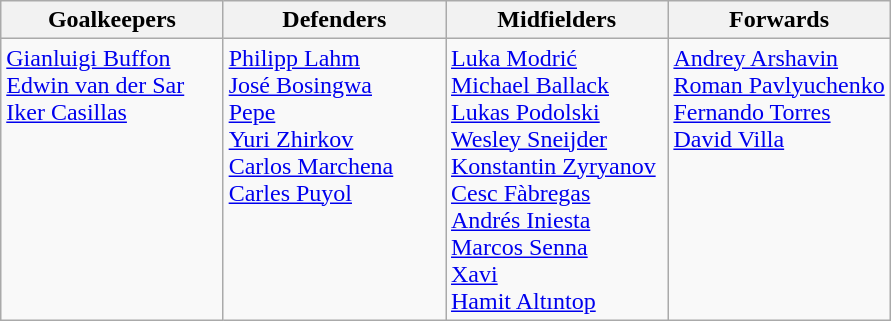<table class="wikitable">
<tr>
<th style="width:25%">Goalkeepers</th>
<th style="width:25%">Defenders</th>
<th style="width:25%">Midfielders</th>
<th style="width:25%">Forwards</th>
</tr>
<tr style="vertical-align:top">
<td> <a href='#'>Gianluigi Buffon</a><br> <a href='#'>Edwin van der Sar</a><br> <a href='#'>Iker Casillas</a></td>
<td> <a href='#'>Philipp Lahm</a><br> <a href='#'>José Bosingwa</a><br> <a href='#'>Pepe</a><br> <a href='#'>Yuri Zhirkov</a><br> <a href='#'>Carlos Marchena</a><br> <a href='#'>Carles Puyol</a></td>
<td> <a href='#'>Luka Modrić</a><br> <a href='#'>Michael Ballack</a><br> <a href='#'>Lukas Podolski</a><br> <a href='#'>Wesley Sneijder</a><br> <a href='#'>Konstantin Zyryanov</a><br> <a href='#'>Cesc Fàbregas</a><br> <a href='#'>Andrés Iniesta</a><br> <a href='#'>Marcos Senna</a><br> <a href='#'>Xavi</a><br> <a href='#'>Hamit Altıntop</a></td>
<td> <a href='#'>Andrey Arshavin</a><br> <a href='#'>Roman Pavlyuchenko</a><br> <a href='#'>Fernando Torres</a><br> <a href='#'>David Villa</a></td>
</tr>
</table>
